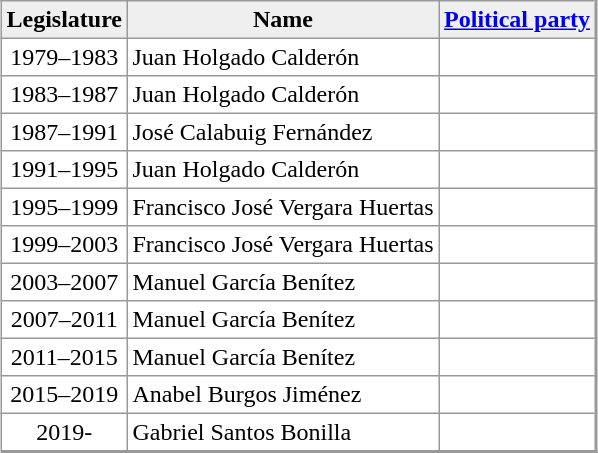<table align="center" rules="all" cellspacing="0" cellpadding="3" style="border: 1px solid #999; border-right: 2px solid #999; border-bottom:2px solid #999">
<tr>
<th style="background:#efefef;">Legislature</th>
<th style="background:#efefef;">Name</th>
<th style="background:#efefef;"><a href='#'>Political party</a></th>
</tr>
<tr>
<td align="center">1979–1983</td>
<td>Juan Holgado Calderón</td>
<td></td>
</tr>
<tr>
<td align="center">1983–1987</td>
<td>Juan Holgado Calderón</td>
<td></td>
</tr>
<tr>
<td align="center">1987–1991</td>
<td>José Calabuig Fernández</td>
<td></td>
</tr>
<tr>
<td align="center">1991–1995</td>
<td>Juan Holgado Calderón</td>
<td></td>
</tr>
<tr>
<td align="center">1995–1999</td>
<td>Francisco José Vergara Huertas</td>
<td></td>
</tr>
<tr>
<td align="center">1999–2003</td>
<td>Francisco José Vergara Huertas</td>
<td></td>
</tr>
<tr>
<td align="center">2003–2007</td>
<td>Manuel García Benítez</td>
<td></td>
</tr>
<tr>
<td align="center">2007–2011</td>
<td>Manuel García Benítez</td>
<td></td>
</tr>
<tr>
<td align="center">2011–2015</td>
<td>Manuel García Benítez</td>
<td></td>
</tr>
<tr>
<td align="center">2015–2019</td>
<td>Anabel Burgos Jiménez</td>
<td></td>
</tr>
<tr>
<td align="center">2019-</td>
<td>Gabriel Santos Bonilla</td>
<td></td>
</tr>
</table>
